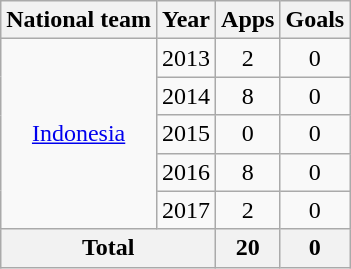<table class="wikitable" style="text-align:center">
<tr>
<th>National team</th>
<th>Year</th>
<th>Apps</th>
<th>Goals</th>
</tr>
<tr>
<td rowspan=5><a href='#'>Indonesia</a></td>
<td>2013</td>
<td>2</td>
<td>0</td>
</tr>
<tr>
<td>2014</td>
<td>8</td>
<td>0</td>
</tr>
<tr>
<td>2015</td>
<td>0</td>
<td>0</td>
</tr>
<tr>
<td>2016</td>
<td>8</td>
<td>0</td>
</tr>
<tr>
<td>2017</td>
<td>2</td>
<td>0</td>
</tr>
<tr>
<th colspan=2>Total</th>
<th>20</th>
<th>0</th>
</tr>
</table>
